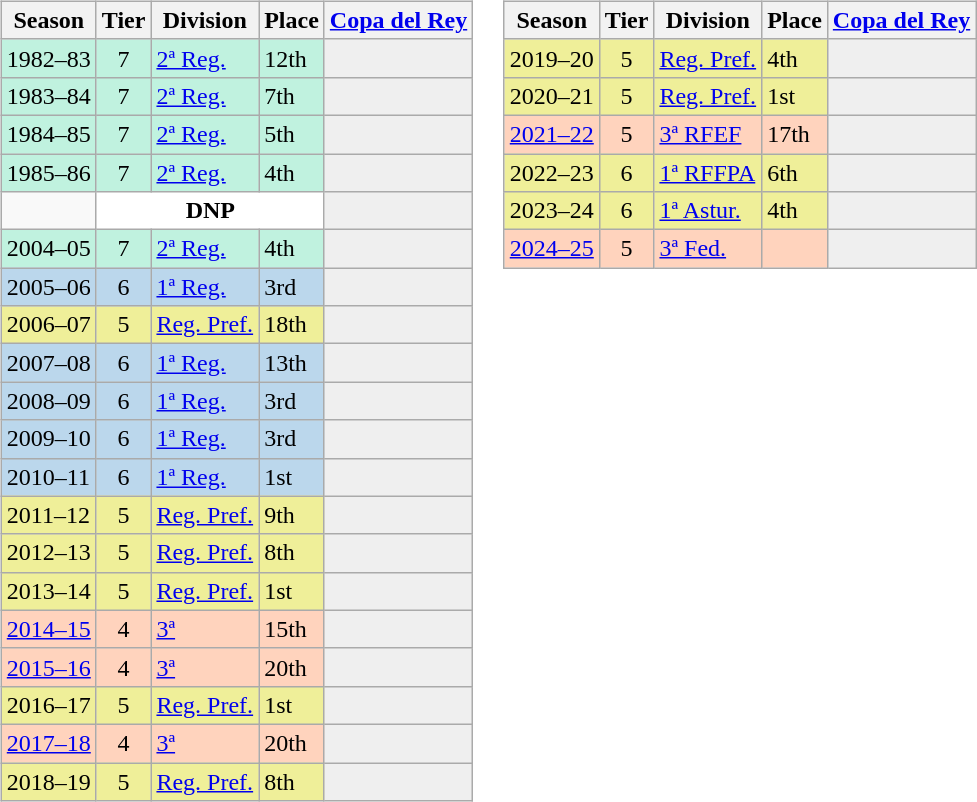<table>
<tr>
<td valign="top" width=0%><br><table class="wikitable">
<tr style="background:#f0f6fa;">
<th>Season</th>
<th>Tier</th>
<th>Division</th>
<th>Place</th>
<th><a href='#'>Copa del Rey</a></th>
</tr>
<tr>
<td style="background:#C0F2DF;">1982–83</td>
<td style="background:#C0F2DF;" align="center">7</td>
<td style="background:#C0F2DF;"><a href='#'>2ª Reg.</a></td>
<td style="background:#C0F2DF;">12th</td>
<th style="background:#efefef;"></th>
</tr>
<tr>
<td style="background:#C0F2DF;">1983–84</td>
<td style="background:#C0F2DF;" align="center">7</td>
<td style="background:#C0F2DF;"><a href='#'>2ª Reg.</a></td>
<td style="background:#C0F2DF;">7th</td>
<th style="background:#efefef;"></th>
</tr>
<tr>
<td style="background:#C0F2DF;">1984–85</td>
<td style="background:#C0F2DF;" align="center">7</td>
<td style="background:#C0F2DF;"><a href='#'>2ª Reg.</a></td>
<td style="background:#C0F2DF;">5th</td>
<th style="background:#efefef;"></th>
</tr>
<tr>
<td style="background:#C0F2DF;">1985–86</td>
<td style="background:#C0F2DF;" align="center">7</td>
<td style="background:#C0F2DF;"><a href='#'>2ª Reg.</a></td>
<td style="background:#C0F2DF;">4th</td>
<th style="background:#efefef;"></th>
</tr>
<tr>
<td></td>
<th colspan="3" style="background:#FFFFFF;">DNP</th>
<th style="background:#efefef;"></th>
</tr>
<tr>
<td style="background:#C0F2DF;">2004–05</td>
<td style="background:#C0F2DF;" align="center">7</td>
<td style="background:#C0F2DF;"><a href='#'>2ª Reg.</a></td>
<td style="background:#C0F2DF;">4th</td>
<th style="background:#efefef;"></th>
</tr>
<tr>
<td style="background:#BBD7EC;">2005–06</td>
<td style="background:#BBD7EC;" align="center">6</td>
<td style="background:#BBD7EC;"><a href='#'>1ª Reg.</a></td>
<td style="background:#BBD7EC;">3rd</td>
<th style="background:#efefef;"></th>
</tr>
<tr>
<td style="background:#EFEF99;">2006–07</td>
<td style="background:#EFEF99;" align="center">5</td>
<td style="background:#EFEF99;"><a href='#'>Reg. Pref.</a></td>
<td style="background:#EFEF99;">18th</td>
<td style="background:#efefef;"></td>
</tr>
<tr>
<td style="background:#BBD7EC;">2007–08</td>
<td style="background:#BBD7EC;" align="center">6</td>
<td style="background:#BBD7EC;"><a href='#'>1ª Reg.</a></td>
<td style="background:#BBD7EC;">13th</td>
<th style="background:#efefef;"></th>
</tr>
<tr>
<td style="background:#BBD7EC;">2008–09</td>
<td style="background:#BBD7EC;" align="center">6</td>
<td style="background:#BBD7EC;"><a href='#'>1ª Reg.</a></td>
<td style="background:#BBD7EC;">3rd</td>
<th style="background:#efefef;"></th>
</tr>
<tr>
<td style="background:#BBD7EC;">2009–10</td>
<td style="background:#BBD7EC;" align="center">6</td>
<td style="background:#BBD7EC;"><a href='#'>1ª Reg.</a></td>
<td style="background:#BBD7EC;">3rd</td>
<th style="background:#efefef;"></th>
</tr>
<tr>
<td style="background:#BBD7EC;">2010–11</td>
<td style="background:#BBD7EC;" align="center">6</td>
<td style="background:#BBD7EC;"><a href='#'>1ª Reg.</a></td>
<td style="background:#BBD7EC;">1st</td>
<th style="background:#efefef;"></th>
</tr>
<tr>
<td style="background:#EFEF99;">2011–12</td>
<td style="background:#EFEF99;" align="center">5</td>
<td style="background:#EFEF99;"><a href='#'>Reg. Pref.</a></td>
<td style="background:#EFEF99;">9th</td>
<td style="background:#efefef;"></td>
</tr>
<tr>
<td style="background:#EFEF99;">2012–13</td>
<td style="background:#EFEF99;" align="center">5</td>
<td style="background:#EFEF99;"><a href='#'>Reg. Pref.</a></td>
<td style="background:#EFEF99;">8th</td>
<td style="background:#efefef;"></td>
</tr>
<tr>
<td style="background:#EFEF99;">2013–14</td>
<td style="background:#EFEF99;" align="center">5</td>
<td style="background:#EFEF99;"><a href='#'>Reg. Pref.</a></td>
<td style="background:#EFEF99;">1st</td>
<td style="background:#efefef;"></td>
</tr>
<tr>
<td style="background:#FFD3BD;"><a href='#'>2014–15</a></td>
<td style="background:#FFD3BD;" align="center">4</td>
<td style="background:#FFD3BD;"><a href='#'>3ª</a></td>
<td style="background:#FFD3BD;">15th</td>
<td style="background:#efefef;"></td>
</tr>
<tr>
<td style="background:#FFD3BD;"><a href='#'>2015–16</a></td>
<td style="background:#FFD3BD;" align="center">4</td>
<td style="background:#FFD3BD;"><a href='#'>3ª</a></td>
<td style="background:#FFD3BD;">20th</td>
<td style="background:#efefef;"></td>
</tr>
<tr>
<td style="background:#EFEF99;">2016–17</td>
<td style="background:#EFEF99;" align="center">5</td>
<td style="background:#EFEF99;"><a href='#'>Reg. Pref.</a></td>
<td style="background:#EFEF99;">1st</td>
<td style="background:#efefef;"></td>
</tr>
<tr>
<td style="background:#FFD3BD;"><a href='#'>2017–18</a></td>
<td style="background:#FFD3BD;" align="center">4</td>
<td style="background:#FFD3BD;"><a href='#'>3ª</a></td>
<td style="background:#FFD3BD;">20th</td>
<td style="background:#efefef;"></td>
</tr>
<tr>
<td style="background:#EFEF99;">2018–19</td>
<td style="background:#EFEF99;" align="center">5</td>
<td style="background:#EFEF99;"><a href='#'>Reg. Pref.</a></td>
<td style="background:#EFEF99;">8th</td>
<td style="background:#efefef;"></td>
</tr>
</table>
</td>
<td valign="top" width=0%><br><table class="wikitable">
<tr style="background:#f0f6fa;">
<th>Season</th>
<th>Tier</th>
<th>Division</th>
<th>Place</th>
<th><a href='#'>Copa del Rey</a></th>
</tr>
<tr>
<td style="background:#EFEF99;">2019–20</td>
<td style="background:#EFEF99;" align="center">5</td>
<td style="background:#EFEF99;"><a href='#'>Reg. Pref.</a></td>
<td style="background:#EFEF99;">4th</td>
<th style="background:#efefef;"></th>
</tr>
<tr>
<td style="background:#EFEF99;">2020–21</td>
<td style="background:#EFEF99;" align="center">5</td>
<td style="background:#EFEF99;"><a href='#'>Reg. Pref.</a></td>
<td style="background:#EFEF99;">1st</td>
<th style="background:#efefef;"></th>
</tr>
<tr>
<td style="background:#FFD3BD;"><a href='#'>2021–22</a></td>
<td style="background:#FFD3BD;" align="center">5</td>
<td style="background:#FFD3BD;"><a href='#'>3ª RFEF</a></td>
<td style="background:#FFD3BD;">17th</td>
<th style="background:#efefef;"></th>
</tr>
<tr>
<td style="background:#EFEF99;">2022–23</td>
<td style="background:#EFEF99;" align="center">6</td>
<td style="background:#EFEF99;"><a href='#'>1ª RFFPA</a></td>
<td style="background:#EFEF99;">6th</td>
<th style="background:#efefef;"></th>
</tr>
<tr>
<td style="background:#EFEF99;">2023–24</td>
<td style="background:#EFEF99;" align="center">6</td>
<td style="background:#EFEF99;"><a href='#'>1ª Astur.</a></td>
<td style="background:#EFEF99;">4th</td>
<th style="background:#efefef;"></th>
</tr>
<tr>
<td style="background:#FFD3BD;"><a href='#'>2024–25</a></td>
<td style="background:#FFD3BD;" align="center">5</td>
<td style="background:#FFD3BD;"><a href='#'>3ª Fed.</a></td>
<td style="background:#FFD3BD;"></td>
<th style="background:#efefef;"></th>
</tr>
</table>
</td>
</tr>
</table>
